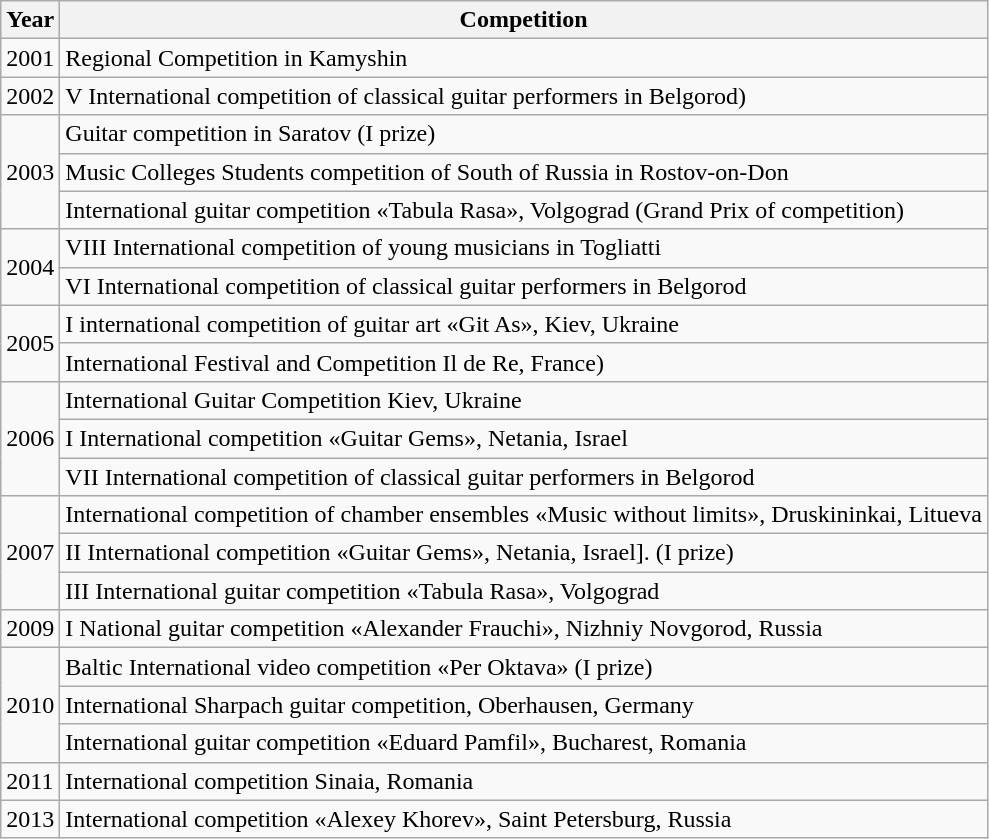<table class="wikitable">
<tr>
<th>Year</th>
<th>Competition</th>
</tr>
<tr>
<td>2001</td>
<td>Regional Competition in Kamyshin</td>
</tr>
<tr>
<td>2002</td>
<td>V International competition of classical guitar performers in Belgorod)</td>
</tr>
<tr>
<td rowspan="3">2003</td>
<td>Guitar competition in Saratov (I prize)</td>
</tr>
<tr>
<td>Music Colleges Students competition of South of Russia in Rostov-on-Don</td>
</tr>
<tr>
<td>International guitar competition «Tabula Rasa», Volgograd (Grand Prix of competition)</td>
</tr>
<tr>
<td rowspan="2">2004</td>
<td>VIII International competition of young musicians in Togliatti</td>
</tr>
<tr>
<td>VI International competition of classical guitar performers in Belgorod</td>
</tr>
<tr>
<td rowspan="2">2005</td>
<td>I international competition of guitar art «Git As», Kiev, Ukraine</td>
</tr>
<tr>
<td>International Festival and Competition Il de Re, France)</td>
</tr>
<tr>
<td rowspan="3">2006</td>
<td>International Guitar Competition Kiev, Ukraine</td>
</tr>
<tr>
<td>I International competition «Guitar Gems», Netania, Israel</td>
</tr>
<tr>
<td>VII International competition of classical guitar performers in Belgorod</td>
</tr>
<tr>
<td rowspan="3">2007</td>
<td>International competition of chamber ensembles «Music without limits», Druskininkai, Litueva</td>
</tr>
<tr>
<td>II International competition «Guitar Gems», Netania, Israel]. (I prize)</td>
</tr>
<tr>
<td>III International guitar competition «Tabula Rasa», Volgograd</td>
</tr>
<tr>
<td>2009</td>
<td>I National guitar competition «Alexander Frauchi», Nizhniy Novgorod, Russia</td>
</tr>
<tr>
<td rowspan="3">2010</td>
<td>Baltic International video competition «Per Oktava» (I prize)</td>
</tr>
<tr>
<td>International Sharpach guitar competition, Oberhausen, Germany</td>
</tr>
<tr>
<td>International guitar competition «Eduard Pamfil», Bucharest, Romania</td>
</tr>
<tr>
<td>2011</td>
<td>International competition Sinaia, Romania</td>
</tr>
<tr>
<td>2013</td>
<td>International competition «Alexey Khorev», Saint Petersburg, Russia</td>
</tr>
</table>
